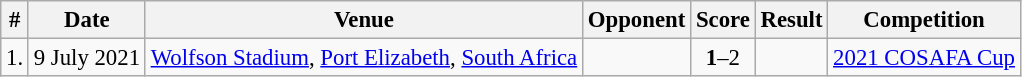<table class="wikitable" style="font-size:95%">
<tr>
<th>#</th>
<th>Date</th>
<th>Venue</th>
<th>Opponent</th>
<th>Score</th>
<th>Result</th>
<th>Competition</th>
</tr>
<tr>
<td>1.</td>
<td>9 July 2021</td>
<td><a href='#'>Wolfson Stadium</a>, <a href='#'>Port Elizabeth</a>, <a href='#'>South Africa</a></td>
<td></td>
<td align=center><strong>1</strong>–2</td>
<td></td>
<td><a href='#'>2021 COSAFA Cup</a></td>
</tr>
</table>
